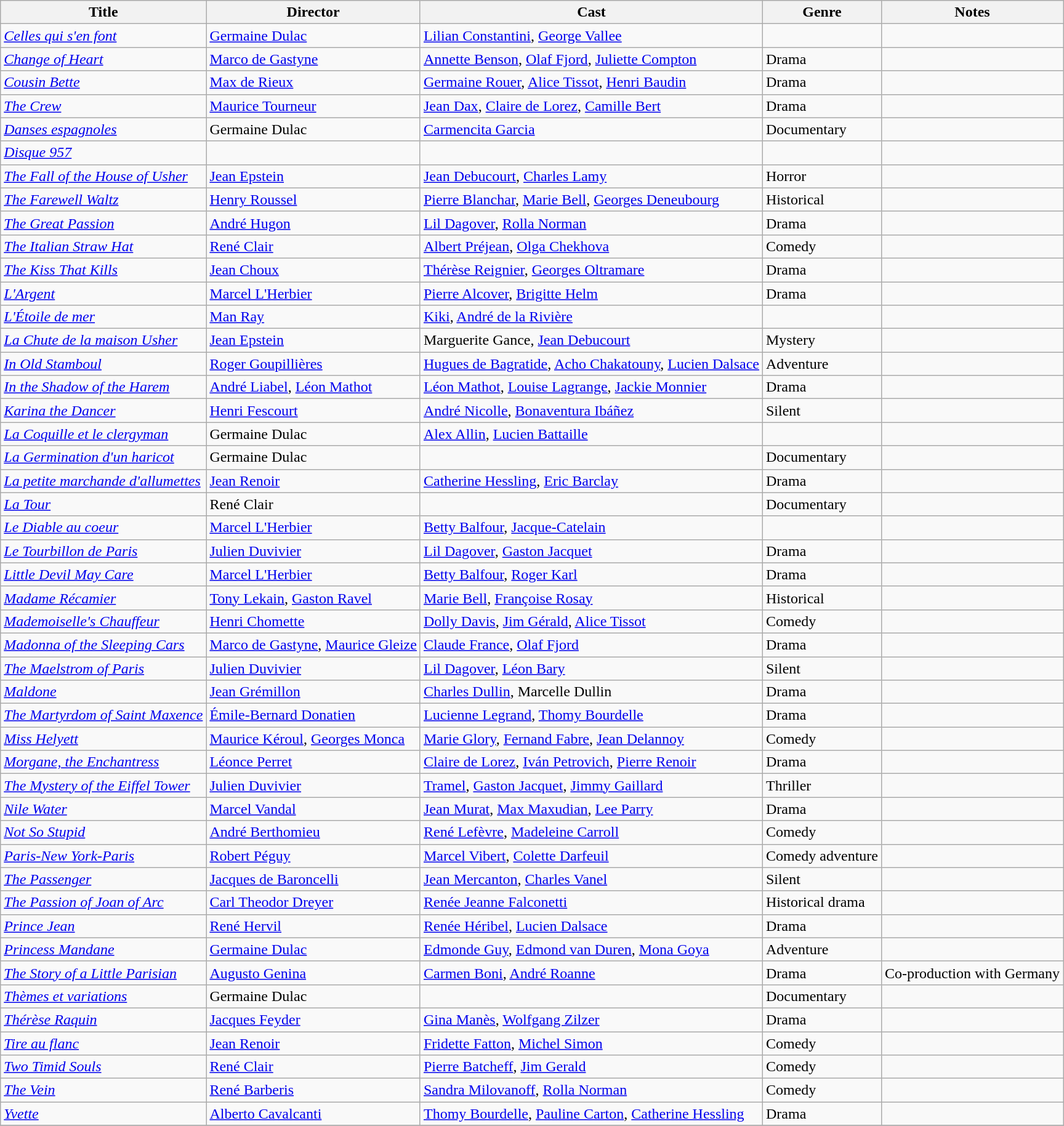<table class=wikitable>
<tr>
<th>Title</th>
<th>Director</th>
<th>Cast</th>
<th>Genre</th>
<th>Notes</th>
</tr>
<tr>
<td><em><a href='#'>Celles qui s'en font</a></em></td>
<td><a href='#'>Germaine Dulac</a></td>
<td><a href='#'>Lilian Constantini</a>, <a href='#'>George Vallee</a></td>
<td></td>
<td></td>
</tr>
<tr>
<td><em><a href='#'>Change of Heart</a></em></td>
<td><a href='#'>Marco de Gastyne</a></td>
<td><a href='#'>Annette Benson</a>, <a href='#'>Olaf Fjord</a>, <a href='#'>Juliette Compton</a></td>
<td>Drama</td>
<td></td>
</tr>
<tr>
<td><em><a href='#'>Cousin Bette</a></em></td>
<td><a href='#'>Max de Rieux</a></td>
<td><a href='#'>Germaine Rouer</a>, <a href='#'>Alice Tissot</a>, <a href='#'>Henri Baudin</a></td>
<td>Drama</td>
<td></td>
</tr>
<tr>
<td><em><a href='#'>The Crew</a></em></td>
<td><a href='#'>Maurice Tourneur</a></td>
<td><a href='#'>Jean Dax</a>, <a href='#'>Claire de Lorez</a>, <a href='#'>Camille Bert</a></td>
<td>Drama</td>
<td></td>
</tr>
<tr>
<td><em><a href='#'>Danses espagnoles</a></em></td>
<td>Germaine Dulac</td>
<td><a href='#'>Carmencita Garcia</a></td>
<td>Documentary</td>
<td></td>
</tr>
<tr>
<td><em><a href='#'>Disque 957</a></em></td>
<td></td>
<td></td>
<td></td>
<td></td>
</tr>
<tr>
<td><em><a href='#'>The Fall of the House of Usher</a></em></td>
<td><a href='#'>Jean Epstein</a></td>
<td><a href='#'>Jean Debucourt</a>, <a href='#'>Charles Lamy</a></td>
<td>Horror</td>
<td></td>
</tr>
<tr>
<td><em><a href='#'>The Farewell Waltz</a></em></td>
<td><a href='#'>Henry Roussel</a></td>
<td><a href='#'>Pierre Blanchar</a>, <a href='#'>Marie Bell</a>, <a href='#'>Georges Deneubourg</a></td>
<td>Historical</td>
<td></td>
</tr>
<tr>
<td><em><a href='#'>The Great Passion</a></em></td>
<td><a href='#'>André Hugon</a></td>
<td><a href='#'>Lil Dagover</a>, <a href='#'>Rolla Norman</a></td>
<td>Drama</td>
<td></td>
</tr>
<tr>
<td><em><a href='#'>The Italian Straw Hat</a></em></td>
<td><a href='#'>René Clair</a></td>
<td><a href='#'>Albert Préjean</a>, <a href='#'>Olga Chekhova</a></td>
<td>Comedy</td>
<td></td>
</tr>
<tr>
<td><em><a href='#'>The Kiss That Kills</a></em></td>
<td><a href='#'>Jean Choux</a></td>
<td><a href='#'>Thérèse Reignier</a>, <a href='#'>Georges Oltramare</a></td>
<td>Drama</td>
<td></td>
</tr>
<tr>
<td><em><a href='#'>L'Argent</a></em></td>
<td><a href='#'>Marcel L'Herbier</a></td>
<td><a href='#'>Pierre Alcover</a>, <a href='#'>Brigitte Helm</a></td>
<td>Drama</td>
<td></td>
</tr>
<tr>
<td><em><a href='#'>L'Étoile de mer</a></em></td>
<td><a href='#'>Man Ray</a></td>
<td><a href='#'>Kiki</a>, <a href='#'>André de la Rivière</a></td>
<td></td>
<td></td>
</tr>
<tr>
<td><em><a href='#'>La Chute de la maison Usher</a></em></td>
<td><a href='#'>Jean Epstein</a></td>
<td>Marguerite Gance, <a href='#'>Jean Debucourt</a></td>
<td>Mystery</td>
<td></td>
</tr>
<tr>
<td><em><a href='#'>In Old Stamboul</a></em></td>
<td><a href='#'>Roger Goupillières</a></td>
<td><a href='#'>Hugues de Bagratide</a>, <a href='#'>Acho Chakatouny</a>, <a href='#'>Lucien Dalsace</a></td>
<td>Adventure</td>
<td></td>
</tr>
<tr>
<td><em><a href='#'>In the Shadow of the Harem</a></em></td>
<td><a href='#'>André Liabel</a>, <a href='#'>Léon Mathot</a></td>
<td><a href='#'>Léon Mathot</a>, <a href='#'>Louise Lagrange</a>, <a href='#'>Jackie Monnier</a></td>
<td>Drama</td>
<td></td>
</tr>
<tr>
<td><em><a href='#'>Karina the Dancer</a></em></td>
<td><a href='#'>Henri Fescourt</a></td>
<td><a href='#'>André Nicolle</a>, <a href='#'>Bonaventura Ibáñez</a></td>
<td>Silent</td>
<td></td>
</tr>
<tr>
<td><em><a href='#'>La Coquille et le clergyman</a></em></td>
<td>Germaine Dulac</td>
<td><a href='#'>Alex Allin</a>, <a href='#'>Lucien Battaille</a></td>
<td></td>
<td></td>
</tr>
<tr>
<td><em><a href='#'>La Germination d'un haricot</a></em></td>
<td>Germaine Dulac</td>
<td></td>
<td>Documentary</td>
<td></td>
</tr>
<tr>
<td><em><a href='#'>La petite marchande d'allumettes</a></em></td>
<td><a href='#'>Jean Renoir</a></td>
<td><a href='#'>Catherine Hessling</a>, <a href='#'>Eric Barclay</a></td>
<td>Drama</td>
<td></td>
</tr>
<tr>
<td><em><a href='#'>La Tour</a></em></td>
<td>René Clair</td>
<td></td>
<td>Documentary</td>
<td></td>
</tr>
<tr>
<td><em><a href='#'>Le Diable au coeur</a></em></td>
<td><a href='#'>Marcel L'Herbier</a></td>
<td><a href='#'>Betty Balfour</a>, <a href='#'>Jacque-Catelain</a></td>
<td></td>
<td></td>
</tr>
<tr>
<td><em><a href='#'>Le Tourbillon de Paris</a></em></td>
<td><a href='#'>Julien Duvivier</a></td>
<td><a href='#'>Lil Dagover</a>, <a href='#'>Gaston Jacquet</a></td>
<td>Drama</td>
<td></td>
</tr>
<tr>
<td><em><a href='#'>Little Devil May Care</a></em></td>
<td><a href='#'>Marcel L'Herbier</a></td>
<td><a href='#'>Betty Balfour</a>, <a href='#'>Roger Karl</a></td>
<td>Drama</td>
<td></td>
</tr>
<tr>
<td><em><a href='#'>Madame Récamier</a></em></td>
<td><a href='#'>Tony Lekain</a>, <a href='#'>Gaston Ravel</a></td>
<td><a href='#'>Marie Bell</a>, <a href='#'>Françoise Rosay</a></td>
<td>Historical</td>
<td></td>
</tr>
<tr>
<td><em><a href='#'>Mademoiselle's Chauffeur</a></em></td>
<td><a href='#'>Henri Chomette</a></td>
<td><a href='#'>Dolly Davis</a>, <a href='#'>Jim Gérald</a>, <a href='#'>Alice Tissot</a></td>
<td>Comedy</td>
<td></td>
</tr>
<tr>
<td><em><a href='#'>Madonna of the Sleeping Cars</a></em></td>
<td><a href='#'>Marco de Gastyne</a>, <a href='#'>Maurice Gleize</a></td>
<td><a href='#'>Claude France</a>, <a href='#'>Olaf Fjord</a></td>
<td>Drama</td>
<td></td>
</tr>
<tr>
<td><em><a href='#'>The Maelstrom of Paris</a></em></td>
<td><a href='#'>Julien Duvivier</a></td>
<td><a href='#'>Lil Dagover</a>, <a href='#'>Léon Bary</a></td>
<td>Silent</td>
<td></td>
</tr>
<tr>
<td><em><a href='#'>Maldone</a></em></td>
<td><a href='#'>Jean Grémillon</a></td>
<td><a href='#'>Charles Dullin</a>, Marcelle Dullin</td>
<td>Drama</td>
<td></td>
</tr>
<tr>
<td><em><a href='#'>The Martyrdom of Saint Maxence</a></em></td>
<td><a href='#'>Émile-Bernard Donatien</a></td>
<td><a href='#'>Lucienne Legrand</a>, <a href='#'>Thomy Bourdelle</a></td>
<td>Drama</td>
<td></td>
</tr>
<tr>
<td><em><a href='#'>Miss Helyett</a></em></td>
<td><a href='#'>Maurice Kéroul</a>, <a href='#'>Georges Monca</a></td>
<td><a href='#'>Marie Glory</a>, <a href='#'>Fernand Fabre</a>, <a href='#'>Jean Delannoy</a></td>
<td>Comedy</td>
<td></td>
</tr>
<tr>
<td><em><a href='#'>Morgane, the Enchantress</a></em></td>
<td><a href='#'>Léonce Perret</a></td>
<td><a href='#'>Claire de Lorez</a>, <a href='#'>Iván Petrovich</a>, <a href='#'>Pierre Renoir</a></td>
<td>Drama</td>
<td></td>
</tr>
<tr>
<td><em><a href='#'>The Mystery of the Eiffel Tower</a></em></td>
<td><a href='#'>Julien Duvivier</a></td>
<td><a href='#'>Tramel</a>, <a href='#'>Gaston Jacquet</a>, <a href='#'>Jimmy Gaillard</a></td>
<td>Thriller</td>
<td></td>
</tr>
<tr>
<td><em><a href='#'>Nile Water</a></em></td>
<td><a href='#'>Marcel Vandal</a></td>
<td><a href='#'>Jean Murat</a>, <a href='#'>Max Maxudian</a>, <a href='#'>Lee Parry</a></td>
<td>Drama</td>
<td></td>
</tr>
<tr>
<td><em><a href='#'>Not So Stupid</a></em></td>
<td><a href='#'>André Berthomieu</a></td>
<td><a href='#'>René Lefèvre</a>, <a href='#'>Madeleine Carroll</a></td>
<td>Comedy</td>
<td></td>
</tr>
<tr>
<td><em><a href='#'>Paris-New York-Paris</a></em></td>
<td><a href='#'>Robert Péguy</a></td>
<td><a href='#'>Marcel Vibert</a>, <a href='#'>Colette Darfeuil</a></td>
<td>Comedy adventure</td>
<td></td>
</tr>
<tr>
<td><em><a href='#'>The Passenger</a></em></td>
<td><a href='#'>Jacques de Baroncelli</a></td>
<td><a href='#'>Jean Mercanton</a>, <a href='#'>Charles Vanel</a></td>
<td>Silent</td>
<td></td>
</tr>
<tr>
<td><em><a href='#'>The Passion of Joan of Arc</a></em></td>
<td><a href='#'>Carl Theodor Dreyer</a></td>
<td><a href='#'>Renée Jeanne Falconetti</a></td>
<td>Historical drama</td>
<td></td>
</tr>
<tr>
<td><em><a href='#'>Prince Jean</a></em></td>
<td><a href='#'>René Hervil</a></td>
<td><a href='#'>Renée Héribel</a>, <a href='#'>Lucien Dalsace</a></td>
<td>Drama</td>
<td></td>
</tr>
<tr>
<td><em><a href='#'>Princess Mandane</a></em></td>
<td><a href='#'>Germaine Dulac</a></td>
<td><a href='#'>Edmonde Guy</a>, <a href='#'>Edmond van Duren</a>, <a href='#'>Mona Goya</a></td>
<td>Adventure</td>
<td></td>
</tr>
<tr>
<td><em><a href='#'>The Story of a Little Parisian</a></em></td>
<td><a href='#'>Augusto Genina</a></td>
<td><a href='#'>Carmen Boni</a>, <a href='#'>André Roanne</a></td>
<td>Drama</td>
<td>Co-production with Germany</td>
</tr>
<tr>
<td><em><a href='#'>Thèmes et variations</a></em></td>
<td>Germaine Dulac</td>
<td></td>
<td>Documentary</td>
<td></td>
</tr>
<tr>
<td><em><a href='#'>Thérèse Raquin</a></em></td>
<td><a href='#'>Jacques Feyder</a></td>
<td><a href='#'>Gina Manès</a>, <a href='#'>Wolfgang Zilzer</a></td>
<td>Drama</td>
<td></td>
</tr>
<tr>
<td><em><a href='#'>Tire au flanc</a></em></td>
<td><a href='#'>Jean Renoir</a></td>
<td><a href='#'>Fridette Fatton</a>, <a href='#'>Michel Simon</a></td>
<td>Comedy</td>
<td></td>
</tr>
<tr>
<td><em><a href='#'>Two Timid Souls</a></em></td>
<td><a href='#'>René Clair</a></td>
<td><a href='#'>Pierre Batcheff</a>, <a href='#'>Jim Gerald</a></td>
<td>Comedy</td>
<td></td>
</tr>
<tr>
<td><em><a href='#'>The Vein</a></em></td>
<td><a href='#'>René Barberis</a></td>
<td><a href='#'>Sandra Milovanoff</a>, <a href='#'>Rolla Norman</a></td>
<td>Comedy</td>
<td></td>
</tr>
<tr>
<td><em><a href='#'>Yvette</a></em></td>
<td><a href='#'>Alberto Cavalcanti</a></td>
<td><a href='#'>Thomy Bourdelle</a>, <a href='#'>Pauline Carton</a>, <a href='#'>Catherine Hessling</a></td>
<td>Drama</td>
<td></td>
</tr>
<tr>
</tr>
</table>
